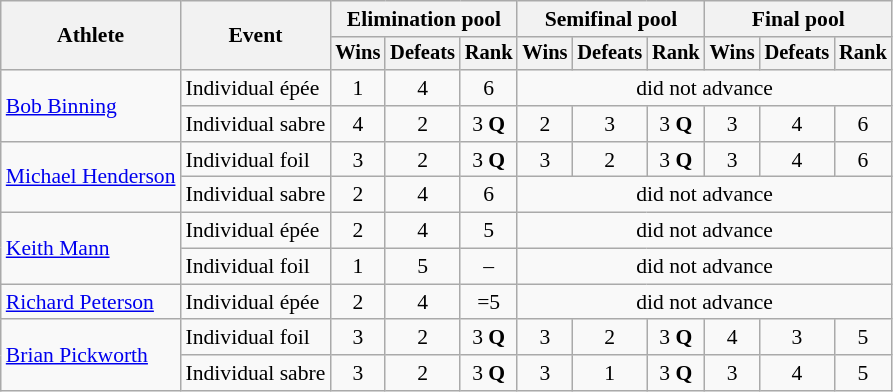<table class=wikitable style="font-size:90%;text-align:center">
<tr>
<th rowspan=2>Athlete</th>
<th rowspan=2>Event</th>
<th colspan=3>Elimination pool</th>
<th colspan=3>Semifinal pool</th>
<th colspan=3>Final pool</th>
</tr>
<tr style="font-size:95%">
<th>Wins</th>
<th>Defeats</th>
<th>Rank</th>
<th>Wins</th>
<th>Defeats</th>
<th>Rank</th>
<th>Wins</th>
<th>Defeats</th>
<th>Rank</th>
</tr>
<tr>
<td style="text-align:left;" rowspan=2><a href='#'>Bob Binning</a></td>
<td style="text-align:left;">Individual épée</td>
<td>1</td>
<td>4</td>
<td>6</td>
<td colspan=6>did not advance</td>
</tr>
<tr>
<td style="text-align:left;">Individual sabre</td>
<td>4</td>
<td>2</td>
<td>3 <strong>Q</strong></td>
<td>2</td>
<td>3</td>
<td>3 <strong>Q</strong></td>
<td>3</td>
<td>4</td>
<td>6</td>
</tr>
<tr>
<td style="text-align:left;" rowspan=2><a href='#'>Michael Henderson</a></td>
<td style="text-align:left;">Individual foil</td>
<td>3</td>
<td>2</td>
<td>3 <strong>Q</strong></td>
<td>3</td>
<td>2</td>
<td>3 <strong>Q</strong></td>
<td>3</td>
<td>4</td>
<td>6</td>
</tr>
<tr>
<td style="text-align:left;">Individual sabre</td>
<td>2</td>
<td>4</td>
<td>6</td>
<td colspan=6>did not advance</td>
</tr>
<tr>
<td style="text-align:left;" rowspan=2><a href='#'>Keith Mann</a></td>
<td style="text-align:left;">Individual épée</td>
<td>2</td>
<td>4</td>
<td>5</td>
<td colspan=6>did not advance</td>
</tr>
<tr>
<td style="text-align:left;">Individual foil</td>
<td>1</td>
<td>5</td>
<td>–</td>
<td colspan=6>did not advance</td>
</tr>
<tr>
<td style="text-align:left;"><a href='#'>Richard Peterson</a></td>
<td style="text-align:left;">Individual épée</td>
<td>2</td>
<td>4</td>
<td>=5</td>
<td colspan=6>did not advance</td>
</tr>
<tr>
<td style="text-align:left;" rowspan=2><a href='#'>Brian Pickworth</a></td>
<td style="text-align:left;">Individual foil</td>
<td>3</td>
<td>2</td>
<td>3 <strong>Q</strong></td>
<td>3</td>
<td>2</td>
<td>3 <strong>Q</strong></td>
<td>4</td>
<td>3</td>
<td>5</td>
</tr>
<tr>
<td style="text-align:left;">Individual sabre</td>
<td>3</td>
<td>2</td>
<td>3 <strong>Q</strong></td>
<td>3</td>
<td>1</td>
<td>3 <strong>Q</strong></td>
<td>3</td>
<td>4</td>
<td>5</td>
</tr>
</table>
